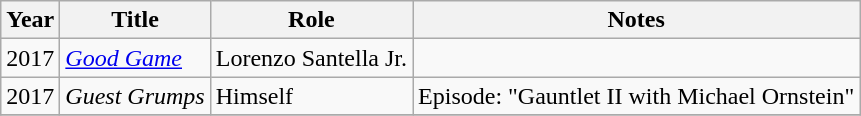<table class="wikitable sortable">
<tr>
<th>Year</th>
<th>Title</th>
<th>Role</th>
<th>Notes</th>
</tr>
<tr>
<td>2017</td>
<td><em><a href='#'>Good Game</a></em></td>
<td>Lorenzo Santella Jr.</td>
<td></td>
</tr>
<tr>
<td>2017</td>
<td><em>Guest Grumps</em></td>
<td>Himself</td>
<td>Episode: "Gauntlet II with Michael Ornstein"</td>
</tr>
<tr>
</tr>
</table>
